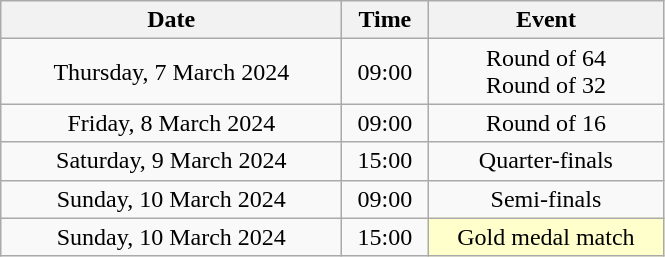<table class = "wikitable" style="text-align:center;">
<tr>
<th width=220>Date</th>
<th width=50>Time</th>
<th width=150>Event</th>
</tr>
<tr>
<td>Thursday, 7 March 2024</td>
<td>09:00</td>
<td>Round of 64<br>Round of 32</td>
</tr>
<tr>
<td>Friday, 8 March 2024</td>
<td>09:00</td>
<td>Round of 16</td>
</tr>
<tr>
<td>Saturday, 9 March 2024</td>
<td>15:00</td>
<td>Quarter-finals</td>
</tr>
<tr>
<td>Sunday, 10 March 2024</td>
<td>09:00</td>
<td>Semi-finals</td>
</tr>
<tr>
<td>Sunday, 10 March 2024</td>
<td>15:00</td>
<td bgcolor="ffffcc">Gold medal match</td>
</tr>
</table>
